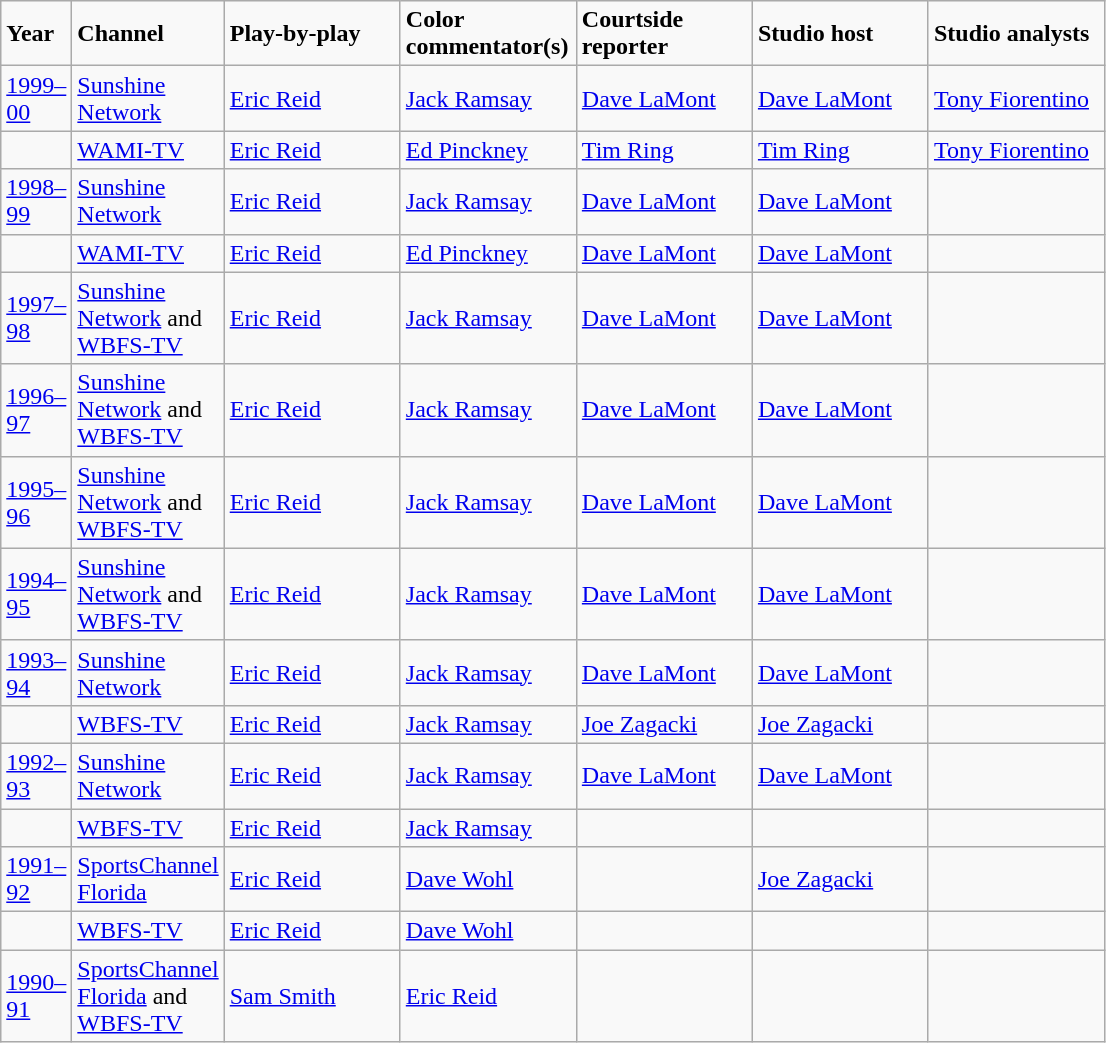<table class="wikitable">
<tr>
<td width="40"><strong>Year</strong></td>
<td width="40"><strong>Channel</strong></td>
<td width="110"><strong>Play-by-play</strong></td>
<td width="110"><strong>Color commentator(s)</strong></td>
<td width="110"><strong>Courtside reporter</strong></td>
<td width="110"><strong>Studio host</strong></td>
<td width="110"><strong>Studio analysts</strong></td>
</tr>
<tr>
<td><a href='#'>1999–00</a></td>
<td><a href='#'>Sunshine Network</a></td>
<td><a href='#'>Eric Reid</a></td>
<td><a href='#'>Jack Ramsay</a></td>
<td><a href='#'>Dave LaMont</a></td>
<td><a href='#'>Dave LaMont</a></td>
<td><a href='#'>Tony Fiorentino</a></td>
</tr>
<tr>
<td></td>
<td><a href='#'>WAMI-TV</a></td>
<td><a href='#'>Eric Reid</a></td>
<td><a href='#'>Ed Pinckney</a></td>
<td><a href='#'>Tim Ring</a></td>
<td><a href='#'>Tim Ring</a></td>
<td><a href='#'>Tony Fiorentino</a></td>
</tr>
<tr>
<td><a href='#'>1998–99</a></td>
<td><a href='#'>Sunshine Network</a></td>
<td><a href='#'>Eric Reid</a></td>
<td><a href='#'>Jack Ramsay</a></td>
<td><a href='#'>Dave LaMont</a></td>
<td><a href='#'>Dave LaMont</a></td>
<td></td>
</tr>
<tr>
<td></td>
<td><a href='#'>WAMI-TV</a></td>
<td><a href='#'>Eric Reid</a></td>
<td><a href='#'>Ed Pinckney</a></td>
<td><a href='#'>Dave LaMont</a></td>
<td><a href='#'>Dave LaMont</a></td>
<td></td>
</tr>
<tr>
<td><a href='#'>1997–98</a></td>
<td><a href='#'>Sunshine Network</a> and <a href='#'>WBFS-TV</a></td>
<td><a href='#'>Eric Reid</a></td>
<td><a href='#'>Jack Ramsay</a></td>
<td><a href='#'>Dave LaMont</a></td>
<td><a href='#'>Dave LaMont</a></td>
<td></td>
</tr>
<tr>
<td><a href='#'>1996–97</a></td>
<td><a href='#'>Sunshine Network</a> and <a href='#'>WBFS-TV</a></td>
<td><a href='#'>Eric Reid</a></td>
<td><a href='#'>Jack Ramsay</a></td>
<td><a href='#'>Dave LaMont</a></td>
<td><a href='#'>Dave LaMont</a></td>
<td></td>
</tr>
<tr>
<td><a href='#'>1995–96</a></td>
<td><a href='#'>Sunshine Network</a> and <a href='#'>WBFS-TV</a></td>
<td><a href='#'>Eric Reid</a></td>
<td><a href='#'>Jack Ramsay</a></td>
<td><a href='#'>Dave LaMont</a></td>
<td><a href='#'>Dave LaMont</a></td>
<td></td>
</tr>
<tr>
<td><a href='#'>1994–95</a></td>
<td><a href='#'>Sunshine Network</a> and <a href='#'>WBFS-TV</a></td>
<td><a href='#'>Eric Reid</a></td>
<td><a href='#'>Jack Ramsay</a></td>
<td><a href='#'>Dave LaMont</a></td>
<td><a href='#'>Dave LaMont</a></td>
<td></td>
</tr>
<tr>
<td><a href='#'>1993–94</a></td>
<td><a href='#'>Sunshine Network</a></td>
<td><a href='#'>Eric Reid</a></td>
<td><a href='#'>Jack Ramsay</a></td>
<td><a href='#'>Dave LaMont</a></td>
<td><a href='#'>Dave LaMont</a></td>
<td></td>
</tr>
<tr>
<td></td>
<td><a href='#'>WBFS-TV</a></td>
<td><a href='#'>Eric Reid</a></td>
<td><a href='#'>Jack Ramsay</a></td>
<td><a href='#'>Joe Zagacki</a></td>
<td><a href='#'>Joe Zagacki</a></td>
<td></td>
</tr>
<tr>
<td><a href='#'>1992–93</a></td>
<td><a href='#'>Sunshine Network</a></td>
<td><a href='#'>Eric Reid</a></td>
<td><a href='#'>Jack Ramsay</a></td>
<td><a href='#'>Dave LaMont</a></td>
<td><a href='#'>Dave LaMont</a></td>
<td></td>
</tr>
<tr>
<td></td>
<td><a href='#'>WBFS-TV</a></td>
<td><a href='#'>Eric Reid</a></td>
<td><a href='#'>Jack Ramsay</a></td>
<td></td>
<td></td>
<td></td>
</tr>
<tr>
<td><a href='#'>1991–92</a></td>
<td><a href='#'>SportsChannel Florida</a></td>
<td><a href='#'>Eric Reid</a></td>
<td><a href='#'>Dave Wohl</a></td>
<td></td>
<td><a href='#'>Joe Zagacki</a></td>
<td></td>
</tr>
<tr>
<td></td>
<td><a href='#'>WBFS-TV</a></td>
<td><a href='#'>Eric Reid</a></td>
<td><a href='#'>Dave Wohl</a></td>
<td></td>
<td></td>
<td></td>
</tr>
<tr>
<td><a href='#'>1990–91</a></td>
<td><a href='#'>SportsChannel Florida</a> and <a href='#'>WBFS-TV</a></td>
<td><a href='#'>Sam Smith</a></td>
<td><a href='#'>Eric Reid</a></td>
<td></td>
<td></td>
<td></td>
</tr>
</table>
